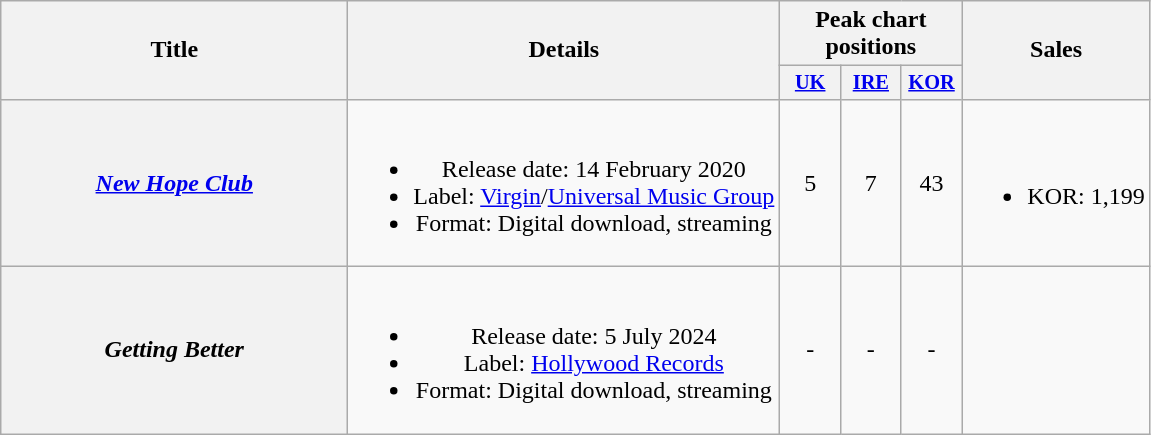<table class="wikitable plainrowheaders" style="text-align:center;">
<tr>
<th scope="col" rowspan="2" style="width:14em;">Title</th>
<th scope="col" rowspan="2">Details</th>
<th scope="col" colspan="3">Peak chart positions</th>
<th scope="col" rowspan="2">Sales</th>
</tr>
<tr>
<th scope="col" style="width:2.5em;font-size:85%;"><a href='#'>UK</a><br></th>
<th scope="col" style="width:2.5em;font-size:85%;"><a href='#'>IRE</a><br></th>
<th scope="col" style="width:2.5em;font-size:85%;"><a href='#'>KOR</a><br></th>
</tr>
<tr>
<th scope="row"><em><a href='#'>New Hope Club</a></em></th>
<td><br><ul><li>Release date: 14 February 2020</li><li>Label: <a href='#'>Virgin</a>/<a href='#'>Universal Music Group</a></li><li>Format: Digital download, streaming</li></ul></td>
<td>5</td>
<td>7</td>
<td>43</td>
<td><br><ul><li>KOR: 1,199</li></ul></td>
</tr>
<tr>
<th scope="row"><em>Getting Better</em></th>
<td><br><ul><li>Release date: 5 July 2024</li><li>Label: <a href='#'>Hollywood Records</a></li><li>Format: Digital download, streaming</li></ul></td>
<td>-</td>
<td>-</td>
<td>-</td>
<td></td>
</tr>
</table>
